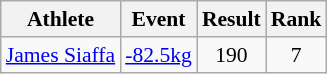<table class="wikitable" style="font-size:90%">
<tr>
<th>Athlete</th>
<th>Event</th>
<th>Result</th>
<th>Rank</th>
</tr>
<tr align=center>
<td align=left><a href='#'>James Siaffa</a></td>
<td align=left><a href='#'>-82.5kg</a></td>
<td>190</td>
<td>7</td>
</tr>
</table>
